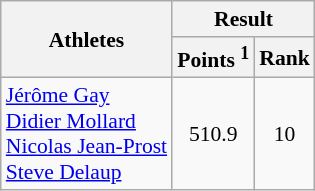<table class="wikitable" border="1" style="font-size:90%">
<tr>
<th rowspan=2>Athletes</th>
<th colspan=2>Result</th>
</tr>
<tr>
<th>Points <sup>1</sup></th>
<th>Rank</th>
</tr>
<tr>
<td><a href='#'>Jérôme Gay</a><br><a href='#'>Didier Mollard</a><br><a href='#'>Nicolas Jean-Prost</a><br><a href='#'>Steve Delaup</a></td>
<td align=center>510.9</td>
<td align=center>10</td>
</tr>
</table>
